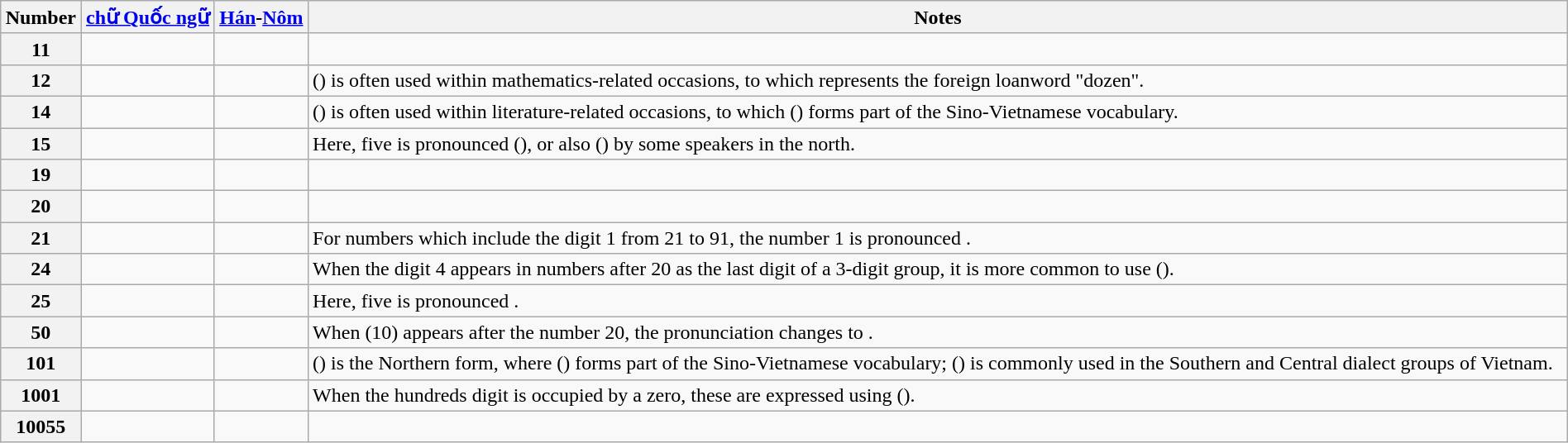<table class="wikitable" style="width:100%;" border="1">
<tr>
<th>Number</th>
<th><a href='#'>chữ Quốc ngữ</a></th>
<th><a href='#'>Hán</a>-<a href='#'>Nôm</a></th>
<th>Notes</th>
</tr>
<tr>
<th>11</th>
<td></td>
<td></td>
<td></td>
</tr>
<tr>
<th>12</th>
<td></td>
<td></td>
<td> () is often used within mathematics-related occasions, to which  represents the foreign loanword "dozen".</td>
</tr>
<tr>
<th>14</th>
<td></td>
<td></td>
<td> () is often used within literature-related occasions, to which  () forms part of the Sino-Vietnamese vocabulary.</td>
</tr>
<tr>
<th>15</th>
<td></td>
<td></td>
<td>Here, five is pronounced  (), or also  () by some speakers in the north.</td>
</tr>
<tr>
<th>19</th>
<td></td>
<td></td>
<td></td>
</tr>
<tr>
<th>20</th>
<td></td>
<td></td>
<td></td>
</tr>
<tr>
<th>21</th>
<td></td>
<td></td>
<td>For numbers which include the digit 1 from 21 to 91, the number 1 is pronounced .</td>
</tr>
<tr>
<th>24</th>
<td></td>
<td></td>
<td>When the digit 4 appears in numbers after 20 as the last digit of a 3-digit group, it is more common to use  ().</td>
</tr>
<tr>
<th>25</th>
<td></td>
<td></td>
<td>Here, five is pronounced .</td>
</tr>
<tr>
<th>50</th>
<td></td>
<td></td>
<td>When  (10) appears after the number 20, the pronunciation changes to .</td>
</tr>
<tr>
<th>101</th>
<td></td>
<td></td>
<td> () is the Northern form, where  () forms part of the Sino-Vietnamese vocabulary;  () is commonly used in the Southern and Central dialect groups of Vietnam.</td>
</tr>
<tr>
<th>1001</th>
<td></td>
<td></td>
<td>When the hundreds digit is occupied by a zero, these are expressed using  ().</td>
</tr>
<tr>
<th>10055</th>
<td></td>
<td></td>
<td></td>
</tr>
</table>
